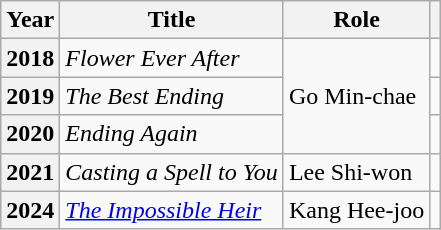<table class="wikitable plainrowheaders sortable">
<tr>
<th scope="col">Year</th>
<th scope="col">Title</th>
<th scope="col">Role</th>
<th scope="col" class="unsortable"></th>
</tr>
<tr>
<th scope="row">2018</th>
<td><em>Flower Ever After</em></td>
<td rowspan="3">Go Min-chae</td>
<td style="text-align:center"></td>
</tr>
<tr>
<th scope="row">2019</th>
<td><em>The Best Ending</em></td>
<td style="text-align:center"></td>
</tr>
<tr>
<th scope="row">2020</th>
<td><em>Ending Again</em></td>
<td style="text-align:center"></td>
</tr>
<tr>
<th scope="row">2021</th>
<td><em>Casting a Spell to You</em></td>
<td>Lee Shi-won</td>
<td style="text-align:center"></td>
</tr>
<tr>
<th scope="row">2024</th>
<td><em><a href='#'>The Impossible Heir</a></em></td>
<td>Kang Hee-joo</td>
<td style="text-align:center"></td>
</tr>
</table>
